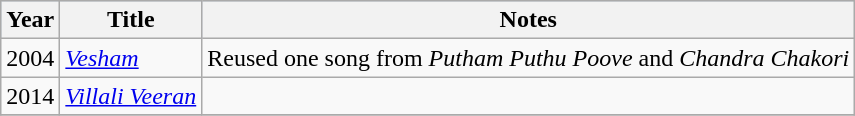<table class="wikitable">
<tr style="background:LightSteelBlue; text-align:center;">
<th>Year</th>
<th>Title</th>
<th>Notes</th>
</tr>
<tr>
<td>2004</td>
<td><em><a href='#'>Vesham</a></em></td>
<td>Reused one song from <em>Putham Puthu Poove</em> and <em>Chandra Chakori</em></td>
</tr>
<tr>
<td>2014</td>
<td><em><a href='#'>Villali Veeran</a></em></td>
<td></td>
</tr>
<tr>
</tr>
</table>
